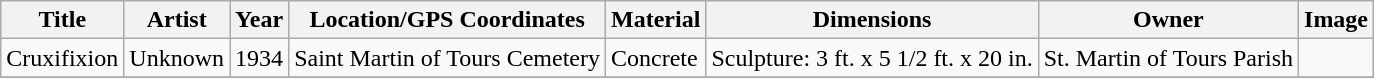<table class="wikitable sortable">
<tr>
<th>Title</th>
<th>Artist</th>
<th>Year</th>
<th>Location/GPS Coordinates</th>
<th>Material</th>
<th>Dimensions</th>
<th>Owner</th>
<th>Image</th>
</tr>
<tr>
<td>Cruxifixion</td>
<td>Unknown</td>
<td>1934</td>
<td>Saint Martin of Tours Cemetery</td>
<td>Concrete</td>
<td>Sculpture: 3 ft. x 5 1/2 ft. x 20 in.</td>
<td>St. Martin of Tours Parish</td>
<td></td>
</tr>
<tr>
</tr>
</table>
